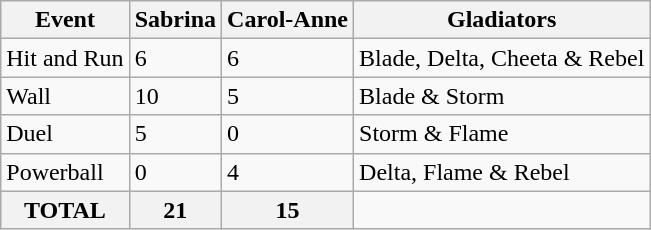<table class="wikitable">
<tr>
<th>Event</th>
<th>Sabrina</th>
<th>Carol-Anne</th>
<th>Gladiators</th>
</tr>
<tr>
<td>Hit and Run</td>
<td>6</td>
<td>6</td>
<td>Blade, Delta, Cheeta & Rebel</td>
</tr>
<tr>
<td>Wall</td>
<td>10</td>
<td>5</td>
<td>Blade & Storm</td>
</tr>
<tr>
<td>Duel</td>
<td>5</td>
<td>0</td>
<td>Storm & Flame</td>
</tr>
<tr>
<td>Powerball</td>
<td>0</td>
<td>4</td>
<td>Delta, Flame & Rebel</td>
</tr>
<tr>
<th>TOTAL</th>
<th>21</th>
<th>15</th>
</tr>
</table>
